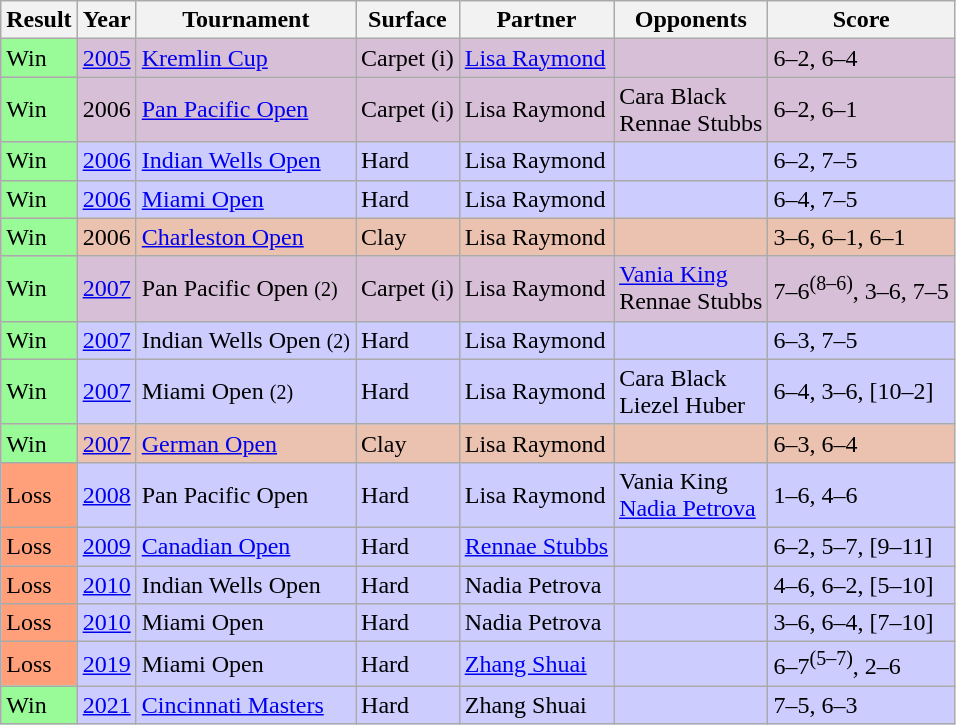<table class="sortable wikitable">
<tr>
<th>Result</th>
<th>Year</th>
<th>Tournament</th>
<th>Surface</th>
<th>Partner</th>
<th>Opponents</th>
<th class="unsortable">Score</th>
</tr>
<tr bgcolor=thistle>
<td bgcolor=98fb98>Win</td>
<td><a href='#'>2005</a></td>
<td><a href='#'>Kremlin Cup</a></td>
<td>Carpet (i)</td>
<td> <a href='#'>Lisa Raymond</a></td>
<td></td>
<td>6–2, 6–4</td>
</tr>
<tr bgcolor=thistle>
<td bgcolor=98fb98>Win</td>
<td>2006</td>
<td><a href='#'>Pan Pacific Open</a></td>
<td>Carpet (i)</td>
<td> Lisa Raymond</td>
<td> Cara Black<br> Rennae Stubbs</td>
<td>6–2, 6–1</td>
</tr>
<tr bgcolor=CCCCFF>
<td bgcolor=98fb98>Win</td>
<td><a href='#'>2006</a></td>
<td><a href='#'>Indian Wells Open</a></td>
<td>Hard</td>
<td> Lisa Raymond</td>
<td></td>
<td>6–2, 7–5</td>
</tr>
<tr bgcolor=CCCCFF>
<td bgcolor=98FB98>Win</td>
<td><a href='#'>2006</a></td>
<td><a href='#'>Miami Open</a></td>
<td>Hard</td>
<td> Lisa Raymond</td>
<td></td>
<td>6–4, 7–5</td>
</tr>
<tr bgcolor=EBC2AF>
<td bgcolor=98FB98>Win</td>
<td>2006</td>
<td><a href='#'>Charleston Open</a></td>
<td>Clay</td>
<td> Lisa Raymond</td>
<td></td>
<td>3–6, 6–1, 6–1</td>
</tr>
<tr bgcolor=thistle>
<td bgcolor=98fb98>Win</td>
<td><a href='#'>2007</a></td>
<td>Pan Pacific Open <small>(2)</small></td>
<td>Carpet (i)</td>
<td> Lisa Raymond</td>
<td> <a href='#'>Vania King</a><br> Rennae Stubbs</td>
<td>7–6<sup>(8–6)</sup>, 3–6, 7–5</td>
</tr>
<tr bgcolor=CCCCFF>
<td bgcolor=98fb98>Win</td>
<td><a href='#'>2007</a></td>
<td>Indian Wells Open <small>(2)</small></td>
<td>Hard</td>
<td> Lisa Raymond</td>
<td></td>
<td>6–3, 7–5</td>
</tr>
<tr bgcolor=CCCCFF>
<td bgcolor=98FB98>Win</td>
<td><a href='#'>2007</a></td>
<td>Miami Open <small>(2)</small></td>
<td>Hard</td>
<td> Lisa Raymond</td>
<td> Cara Black<br> Liezel Huber</td>
<td>6–4, 3–6, [10–2]</td>
</tr>
<tr bgcolor=EBC2AF>
<td bgcolor=98FB98>Win</td>
<td><a href='#'>2007</a></td>
<td><a href='#'>German Open</a></td>
<td>Clay</td>
<td> Lisa Raymond</td>
<td></td>
<td>6–3, 6–4</td>
</tr>
<tr bgcolor=CCCCFF>
<td bgcolor=ffa07a>Loss</td>
<td><a href='#'>2008</a></td>
<td>Pan Pacific Open</td>
<td>Hard</td>
<td> Lisa Raymond</td>
<td> Vania King<br> <a href='#'>Nadia Petrova</a></td>
<td>1–6, 4–6</td>
</tr>
<tr bgcolor=CCCCFF>
<td bgcolor=ffa07a>Loss</td>
<td><a href='#'>2009</a></td>
<td><a href='#'>Canadian Open</a></td>
<td>Hard</td>
<td> <a href='#'>Rennae Stubbs</a></td>
<td></td>
<td>6–2, 5–7, [9–11]</td>
</tr>
<tr bgcolor=CCCCFF>
<td bgcolor=ffa07a>Loss</td>
<td><a href='#'>2010</a></td>
<td>Indian Wells Open</td>
<td>Hard</td>
<td> Nadia Petrova</td>
<td></td>
<td>4–6, 6–2, [5–10]</td>
</tr>
<tr bgcolor=CCCCFF>
<td bgcolor=ffa07a>Loss</td>
<td><a href='#'>2010</a></td>
<td>Miami Open</td>
<td>Hard</td>
<td> Nadia Petrova</td>
<td></td>
<td>3–6, 6–4, [7–10]</td>
</tr>
<tr bgcolor=CCCCFF>
<td bgcolor=FFA07A>Loss</td>
<td><a href='#'>2019</a></td>
<td>Miami Open</td>
<td>Hard</td>
<td> <a href='#'>Zhang Shuai</a></td>
<td></td>
<td>6–7<sup>(5–7)</sup>, 2–6</td>
</tr>
<tr bgcolor=CCCCFF>
<td bgcolor=98FB98>Win</td>
<td><a href='#'>2021</a></td>
<td><a href='#'>Cincinnati Masters</a></td>
<td>Hard</td>
<td> Zhang Shuai</td>
<td></td>
<td>7–5, 6–3</td>
</tr>
</table>
